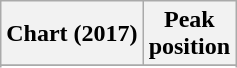<table class="wikitable sortable plainrowheaders" style="text-align:center">
<tr>
<th scope="col">Chart (2017)</th>
<th scope="col">Peak<br> position</th>
</tr>
<tr>
</tr>
<tr>
</tr>
</table>
